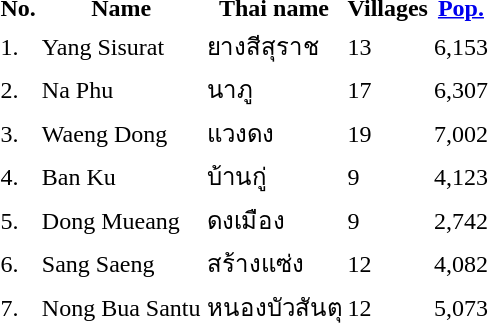<table>
<tr>
<th>No.</th>
<th>Name</th>
<th>Thai name</th>
<th>Villages</th>
<th><a href='#'>Pop.</a></th>
</tr>
<tr>
<td>1.</td>
<td>Yang Sisurat</td>
<td>ยางสีสุราช</td>
<td>13</td>
<td>6,153</td>
<td></td>
</tr>
<tr>
<td>2.</td>
<td>Na Phu</td>
<td>นาภู</td>
<td>17</td>
<td>6,307</td>
<td></td>
</tr>
<tr>
<td>3.</td>
<td>Waeng Dong</td>
<td>แวงดง</td>
<td>19</td>
<td>7,002</td>
<td></td>
</tr>
<tr>
<td>4.</td>
<td>Ban Ku</td>
<td>บ้านกู่</td>
<td>9</td>
<td>4,123</td>
<td></td>
</tr>
<tr>
<td>5.</td>
<td>Dong Mueang</td>
<td>ดงเมือง</td>
<td>9</td>
<td>2,742</td>
<td></td>
</tr>
<tr>
<td>6.</td>
<td>Sang Saeng</td>
<td>สร้างแซ่ง</td>
<td>12</td>
<td>4,082</td>
<td></td>
</tr>
<tr>
<td>7.</td>
<td>Nong Bua Santu</td>
<td>หนองบัวสันตุ</td>
<td>12</td>
<td>5,073</td>
<td></td>
</tr>
</table>
